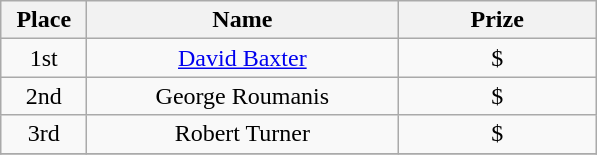<table class="wikitable">
<tr>
<th width="50">Place</th>
<th width="200">Name</th>
<th width="125">Prize</th>
</tr>
<tr>
<td align = "center">1st</td>
<td align = "center"><a href='#'>David Baxter</a></td>
<td align = "center">$</td>
</tr>
<tr>
<td align = "center">2nd</td>
<td align = "center">George Roumanis</td>
<td align = "center">$</td>
</tr>
<tr>
<td align = "center">3rd</td>
<td align = "center">Robert Turner</td>
<td align = "center">$</td>
</tr>
<tr>
</tr>
</table>
